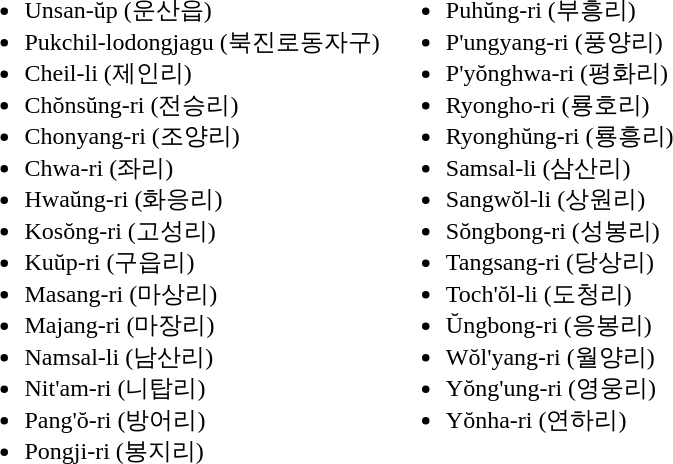<table>
<tr>
<td valign="top"><br><ul><li>Unsan-ŭp (운산읍)</li><li>Pukchil-lodongjagu (북진로동자구)</li><li>Cheil-li (제인리)</li><li>Chŏnsŭng-ri (전승리)</li><li>Chonyang-ri (조양리)</li><li>Chwa-ri (좌리)</li><li>Hwaŭng-ri (화응리)</li><li>Kosŏng-ri (고성리)</li><li>Kuŭp-ri (구읍리)</li><li>Masang-ri (마상리)</li><li>Majang-ri (마장리)</li><li>Namsal-li (남산리)</li><li>Nit'am-ri (니탑리)</li><li>Pang'ŏ-ri (방어리)</li><li>Pongji-ri (봉지리)</li></ul></td>
<td valign="top"><br><ul><li>Puhŭng-ri (부흥리)</li><li>P'ungyang-ri (풍양리)</li><li>P'yŏnghwa-ri (평화리)</li><li>Ryongho-ri (룡호리)</li><li>Ryonghŭng-ri (룡흥리)</li><li>Samsal-li (삼산리)</li><li>Sangwŏl-li (상원리)</li><li>Sŏngbong-ri (성봉리)</li><li>Tangsang-ri (당상리)</li><li>Toch'ŏl-li (도청리)</li><li>Ŭngbong-ri (응봉리)</li><li>Wŏl'yang-ri (월양리)</li><li>Yŏng'ung-ri (영웅리)</li><li>Yŏnha-ri (연하리)</li></ul></td>
</tr>
</table>
